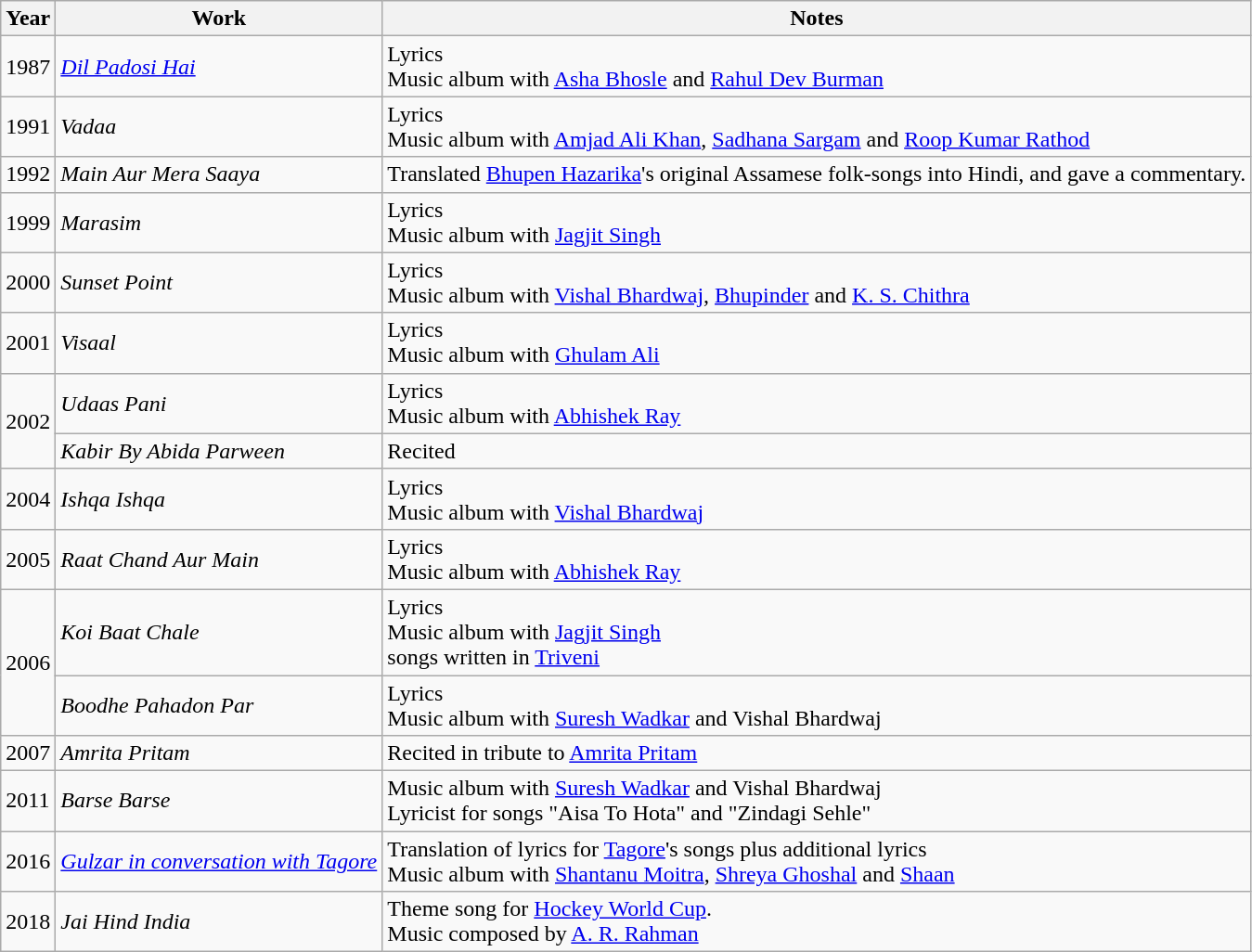<table class="wikitable sortable collapsible">
<tr>
<th>Year</th>
<th>Work</th>
<th>Notes</th>
</tr>
<tr>
<td>1987</td>
<td><em><a href='#'>Dil Padosi Hai</a></em></td>
<td>Lyrics<br>Music album with <a href='#'>Asha Bhosle</a> and <a href='#'>Rahul Dev Burman</a></td>
</tr>
<tr>
<td>1991</td>
<td><em>Vadaa</em></td>
<td>Lyrics<br> Music album with <a href='#'>Amjad Ali Khan</a>, <a href='#'>Sadhana Sargam</a> and <a href='#'>Roop Kumar Rathod</a></td>
</tr>
<tr>
<td>1992</td>
<td><em>Main Aur Mera Saaya</em></td>
<td>Translated <a href='#'>Bhupen Hazarika</a>'s original Assamese folk-songs into Hindi, and gave a commentary.</td>
</tr>
<tr>
<td>1999</td>
<td><em>Marasim</em></td>
<td>Lyrics<br>Music album with <a href='#'>Jagjit Singh</a></td>
</tr>
<tr>
<td>2000</td>
<td><em>Sunset Point</em></td>
<td>Lyrics<br>Music album with <a href='#'>Vishal Bhardwaj</a>, <a href='#'>Bhupinder</a> and <a href='#'>K. S. Chithra</a></td>
</tr>
<tr>
<td>2001</td>
<td><em>Visaal</em></td>
<td>Lyrics<br>Music album with <a href='#'>Ghulam Ali</a></td>
</tr>
<tr>
<td rowspan="2">2002</td>
<td><em>Udaas Pani</em></td>
<td>Lyrics<br>Music album with <a href='#'>Abhishek Ray</a></td>
</tr>
<tr>
<td><em>Kabir By Abida Parween</em></td>
<td>Recited</td>
</tr>
<tr>
<td>2004</td>
<td><em>Ishqa Ishqa</em></td>
<td>Lyrics<br> Music album with <a href='#'>Vishal Bhardwaj</a></td>
</tr>
<tr>
<td>2005</td>
<td><em>Raat Chand Aur Main</em></td>
<td>Lyrics<br>Music album with <a href='#'>Abhishek Ray</a></td>
</tr>
<tr>
<td rowspan="2">2006</td>
<td><em>Koi Baat Chale</em></td>
<td>Lyrics<br> Music album with <a href='#'>Jagjit Singh</a><br>songs written in <a href='#'>Triveni</a></td>
</tr>
<tr>
<td><em>Boodhe Pahadon Par</em></td>
<td>Lyrics<br>Music album with <a href='#'>Suresh Wadkar</a> and Vishal Bhardwaj</td>
</tr>
<tr>
<td>2007</td>
<td><em>Amrita Pritam</em></td>
<td>Recited in tribute to <a href='#'>Amrita Pritam</a></td>
</tr>
<tr>
<td>2011</td>
<td><em>Barse Barse</em></td>
<td>Music album with <a href='#'>Suresh Wadkar</a> and Vishal Bhardwaj<br>Lyricist for songs "Aisa To Hota" and "Zindagi Sehle"</td>
</tr>
<tr>
<td>2016</td>
<td><em><a href='#'>Gulzar in conversation with Tagore</a></em></td>
<td>Translation of lyrics for <a href='#'>Tagore</a>'s songs plus additional lyrics<br>Music album with <a href='#'>Shantanu Moitra</a>, <a href='#'>Shreya Ghoshal</a> and <a href='#'>Shaan</a></td>
</tr>
<tr>
<td>2018</td>
<td><em>Jai Hind India</em></td>
<td>Theme song for <a href='#'>Hockey World Cup</a>.<br>Music composed by <a href='#'>A. R. Rahman</a></td>
</tr>
</table>
